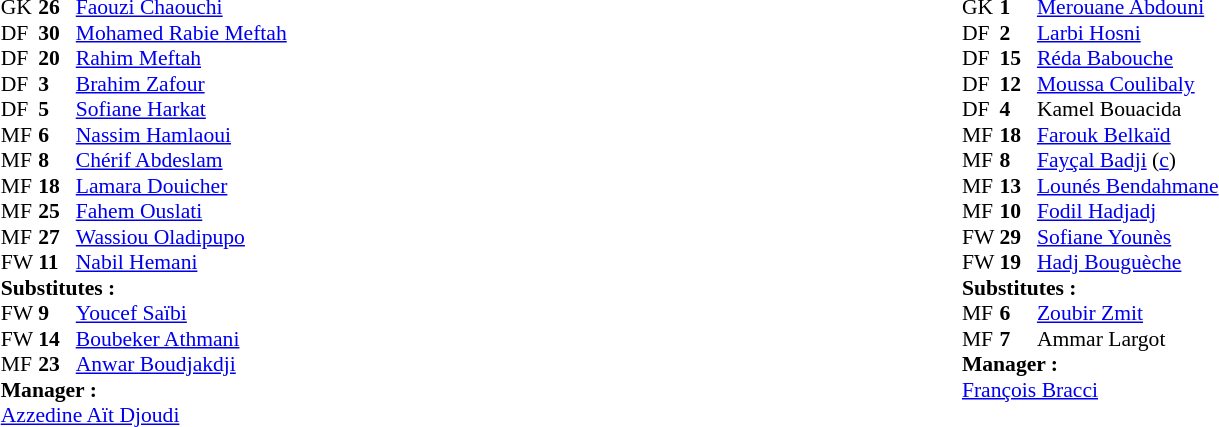<table width="100%">
<tr>
<td valign="top" width="50%"><br><table style="font-size: 90%" cellspacing="0" cellpadding="0" align="center">
<tr>
<th width="25"></th>
<th width="25"></th>
</tr>
<tr>
<td>GK</td>
<td><strong>26</strong></td>
<td> <a href='#'>Faouzi Chaouchi</a></td>
</tr>
<tr>
<td>DF</td>
<td><strong>30</strong></td>
<td> <a href='#'>Mohamed Rabie Meftah</a></td>
<td></td>
<td></td>
</tr>
<tr>
<td>DF</td>
<td><strong>20</strong></td>
<td> <a href='#'>Rahim Meftah</a></td>
</tr>
<tr>
<td>DF</td>
<td><strong>3</strong></td>
<td> <a href='#'>Brahim Zafour</a></td>
</tr>
<tr>
<td>DF</td>
<td><strong>5</strong></td>
<td> <a href='#'>Sofiane Harkat</a></td>
</tr>
<tr>
<td>MF</td>
<td><strong>6</strong></td>
<td> <a href='#'>Nassim Hamlaoui</a></td>
<td></td>
<td></td>
</tr>
<tr>
<td>MF</td>
<td><strong>8</strong></td>
<td> <a href='#'>Chérif Abdeslam</a></td>
</tr>
<tr>
<td>MF</td>
<td><strong>18</strong></td>
<td> <a href='#'>Lamara Douicher</a></td>
</tr>
<tr>
<td>MF</td>
<td><strong>25</strong></td>
<td> <a href='#'>Fahem Ouslati</a></td>
<td></td>
<td></td>
</tr>
<tr>
<td>MF</td>
<td><strong>27</strong></td>
<td> <a href='#'>Wassiou Oladipupo</a></td>
</tr>
<tr>
<td>FW</td>
<td><strong>11</strong></td>
<td> <a href='#'>Nabil Hemani</a></td>
</tr>
<tr>
<td colspan=3><strong>Substitutes : </strong></td>
</tr>
<tr>
<td>FW</td>
<td><strong>9</strong></td>
<td> <a href='#'>Youcef Saïbi</a></td>
<td></td>
<td></td>
</tr>
<tr>
<td>FW</td>
<td><strong>14</strong></td>
<td> <a href='#'>Boubeker Athmani</a></td>
<td></td>
<td></td>
</tr>
<tr>
<td>MF</td>
<td><strong>23</strong></td>
<td> <a href='#'>Anwar Boudjakdji</a></td>
<td></td>
<td></td>
</tr>
<tr>
<td colspan=3><strong>Manager :</strong></td>
</tr>
<tr>
<td colspan=4> <a href='#'>Azzedine Aït Djoudi</a></td>
</tr>
</table>
</td>
<td valign="top" width="50%"><br><table style="font-size: 90%" cellspacing="0" cellpadding="0"  align="center">
<tr>
<th width=25></th>
<th width=25></th>
</tr>
<tr>
<td>GK</td>
<td><strong>1</strong></td>
<td> <a href='#'>Merouane Abdouni</a></td>
</tr>
<tr>
<td>DF</td>
<td><strong>2</strong></td>
<td> <a href='#'>Larbi Hosni</a></td>
<td></td>
<td></td>
</tr>
<tr>
<td>DF</td>
<td><strong>15</strong></td>
<td> <a href='#'>Réda Babouche</a></td>
</tr>
<tr>
<td>DF</td>
<td><strong>12</strong></td>
<td> <a href='#'>Moussa Coulibaly</a></td>
</tr>
<tr>
<td>DF</td>
<td><strong>4</strong></td>
<td> Kamel Bouacida</td>
</tr>
<tr>
<td>MF</td>
<td><strong>18</strong></td>
<td> <a href='#'>Farouk Belkaïd</a></td>
</tr>
<tr>
<td>MF</td>
<td><strong>8</strong></td>
<td> <a href='#'>Fayçal Badji</a> (<a href='#'>c</a>)</td>
</tr>
<tr>
<td>MF</td>
<td><strong>13</strong></td>
<td> <a href='#'>Lounés Bendahmane</a></td>
</tr>
<tr>
<td>MF</td>
<td><strong>10</strong></td>
<td> <a href='#'>Fodil Hadjadj</a></td>
<td></td>
<td></td>
</tr>
<tr>
<td>FW</td>
<td><strong>29</strong></td>
<td> <a href='#'>Sofiane Younès</a></td>
</tr>
<tr>
<td>FW</td>
<td><strong>19</strong></td>
<td> <a href='#'>Hadj Bouguèche</a></td>
</tr>
<tr>
<td colspan=3><strong>Substitutes : </strong></td>
</tr>
<tr>
<td>MF</td>
<td><strong>6</strong></td>
<td> <a href='#'>Zoubir Zmit</a></td>
<td></td>
<td></td>
</tr>
<tr>
<td>MF</td>
<td><strong>7</strong></td>
<td> Ammar Largot</td>
<td></td>
<td></td>
</tr>
<tr>
<td colspan=3><strong>Manager :</strong></td>
</tr>
<tr>
<td colspan=4> <a href='#'>François Bracci</a></td>
</tr>
</table>
</td>
</tr>
</table>
